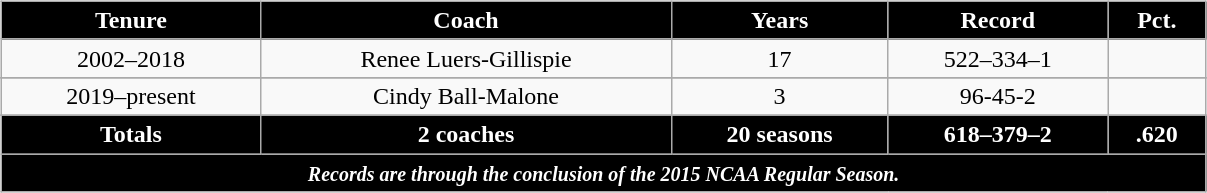<table border="0" width="80%">
<tr>
<td valign="top"><br><table cellpadding="1" border="1" cellspacing="0" width="80%" class="wikitable">
<tr>
<th style="background: black; color:#FFFFFF;">Tenure</th>
<th style="background: black; color:#FFFFFF;">Coach</th>
<th style="background: black; color:#FFFFFF;">Years</th>
<th style="background: black; color:#FFFFFF;">Record</th>
<th style="background: black; color:#FFFFFF;">Pct.</th>
</tr>
<tr align="center">
<td>2002–2018</td>
<td>Renee Luers-Gillispie</td>
<td>17</td>
<td>522–334–1</td>
<td></td>
</tr>
<tr>
</tr>
<tr align="center">
<td>2019–present</td>
<td>Cindy Ball-Malone</td>
<td>3</td>
<td>96-45-2</td>
<td></td>
</tr>
<tr>
</tr>
<tr align="center" class="sortbottom">
<th style="background: black; color:white;">Totals</th>
<th style="background: black; color:white;">2 coaches</th>
<th style="background: black; color:white;">20 seasons</th>
<th style="background: black; color:white;">618–379–2</th>
<th style="background: black; color:white;">.620</th>
</tr>
<tr>
<th colSpan="5" align="center" style="background:black; color:white;"><small><em>Records are through the conclusion of the 2015 NCAA Regular Season.</em></small></th>
</tr>
</table>
</td>
</tr>
</table>
